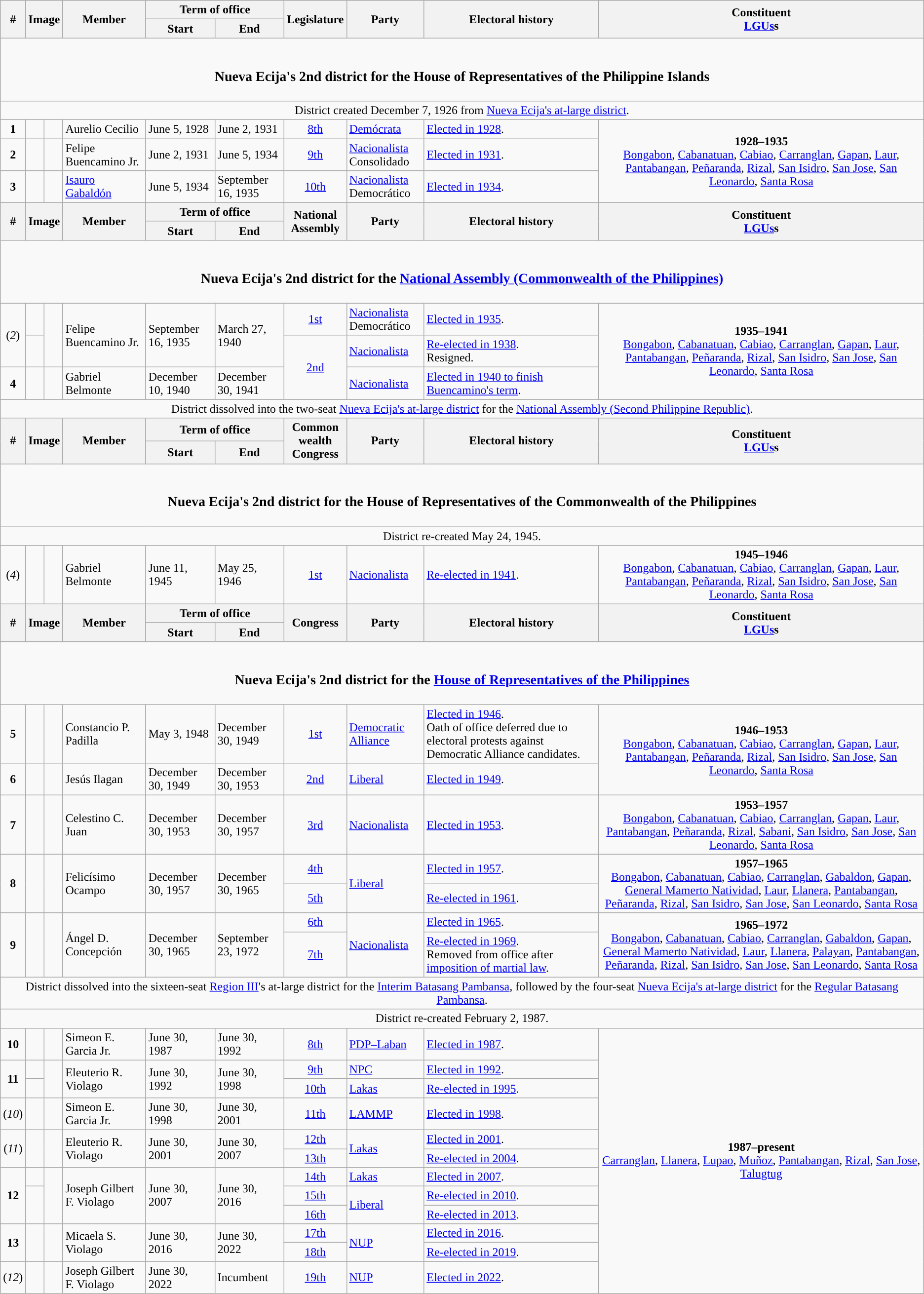<table class=wikitable>
<tr>
<th rowspan="2">#</th>
<th rowspan="2" colspan=2>Image</th>
<th rowspan="2">Member</th>
<th colspan=2>Term of office</th>
<th rowspan="2">Legislature</th>
<th rowspan="2">Party</th>
<th rowspan="2">Electoral history</th>
<th rowspan="2">Constituent<br><a href='#'>LGUs</a>s</th>
</tr>
<tr>
<th>Start</th>
<th>End</th>
</tr>
<tr>
<td colspan="10" style="text-align:center;"><br><h3>Nueva Ecija's 2nd district for the House of Representatives of the Philippine Islands</h3></td>
</tr>
<tr>
<td colspan="10" style="text-align:center;">District created December 7, 1926 from <a href='#'>Nueva Ecija's at-large district</a>.</td>
</tr>
<tr>
<td style="text-align:center;"><strong>1</strong></td>
<td style="color:inherit;background:"></td>
<td></td>
<td>Aurelio Cecilio</td>
<td>June 5, 1928</td>
<td>June 2, 1931</td>
<td style="text-align:center;"><a href='#'>8th</a></td>
<td><a href='#'>Demócrata</a></td>
<td><a href='#'>Elected in 1928</a>.</td>
<td rowspan="3" style="text-align:center;"><strong>1928–1935</strong><br><a href='#'>Bongabon</a>, <a href='#'>Cabanatuan</a>, <a href='#'>Cabiao</a>, <a href='#'>Carranglan</a>, <a href='#'>Gapan</a>, <a href='#'>Laur</a>, <a href='#'>Pantabangan</a>, <a href='#'>Peñaranda</a>, <a href='#'>Rizal</a>, <a href='#'>San Isidro</a>, <a href='#'>San Jose</a>, <a href='#'>San Leonardo</a>, <a href='#'>Santa Rosa</a></td>
</tr>
<tr>
<td style="text-align:center;"><strong>2</strong></td>
<td style="color:inherit;background:"></td>
<td></td>
<td>Felipe Buencamino Jr.</td>
<td>June 2, 1931</td>
<td>June 5, 1934</td>
<td style="text-align:center;"><a href='#'>9th</a></td>
<td><a href='#'>Nacionalista</a><br>Consolidado</td>
<td><a href='#'>Elected in 1931</a>.</td>
</tr>
<tr>
<td style="text-align:center;"><strong>3</strong></td>
<td style="color:inherit;background:"></td>
<td></td>
<td><a href='#'>Isauro Gabaldón</a></td>
<td>June 5, 1934</td>
<td>September 16, 1935</td>
<td style="text-align:center;"><a href='#'>10th</a></td>
<td><a href='#'>Nacionalista</a><br>Democrático</td>
<td><a href='#'>Elected in 1934</a>.</td>
</tr>
<tr>
<th rowspan="2">#</th>
<th rowspan="2" colspan=2>Image</th>
<th rowspan="2">Member</th>
<th colspan=2>Term of office</th>
<th rowspan="2">National<br>Assembly</th>
<th rowspan="2">Party</th>
<th rowspan="2">Electoral history</th>
<th rowspan="2">Constituent<br><a href='#'>LGUs</a>s</th>
</tr>
<tr>
<th>Start</th>
<th>End</th>
</tr>
<tr>
<td colspan="10" style="text-align:center;"><br><h3>Nueva Ecija's 2nd district for the <a href='#'>National Assembly (Commonwealth of the Philippines)</a></h3></td>
</tr>
<tr>
<td rowspan="2" style="text-align:center;">(<em>2</em>)</td>
<td style="color:inherit;background:"></td>
<td rowspan="2"></td>
<td rowspan="2">Felipe Buencamino Jr.</td>
<td rowspan="2">September 16, 1935</td>
<td rowspan="2">March 27, 1940</td>
<td style="text-align:center;"><a href='#'>1st</a></td>
<td><a href='#'>Nacionalista</a><br>Democrático</td>
<td><a href='#'>Elected in 1935</a>.</td>
<td rowspan="3" style="text-align:center;"><strong>1935–1941</strong><br><a href='#'>Bongabon</a>, <a href='#'>Cabanatuan</a>, <a href='#'>Cabiao</a>, <a href='#'>Carranglan</a>, <a href='#'>Gapan</a>, <a href='#'>Laur</a>, <a href='#'>Pantabangan</a>, <a href='#'>Peñaranda</a>, <a href='#'>Rizal</a>, <a href='#'>San Isidro</a>, <a href='#'>San Jose</a>, <a href='#'>San Leonardo</a>, <a href='#'>Santa Rosa</a></td>
</tr>
<tr>
<td style="color:inherit;background:"></td>
<td rowspan="2" style="text-align:center;"><a href='#'>2nd</a></td>
<td><a href='#'>Nacionalista</a></td>
<td><a href='#'>Re-elected in 1938</a>.<br>Resigned.</td>
</tr>
<tr>
<td style="text-align:center;"><strong>4</strong></td>
<td style="color:inherit;background:"></td>
<td></td>
<td>Gabriel Belmonte</td>
<td>December 10, 1940</td>
<td>December 30, 1941</td>
<td><a href='#'>Nacionalista</a></td>
<td><a href='#'>Elected in 1940 to finish Buencamino's term</a>.</td>
</tr>
<tr>
<td colspan="10" style="text-align:center;">District dissolved into the two-seat <a href='#'>Nueva Ecija's at-large district</a> for the <a href='#'>National Assembly (Second Philippine Republic)</a>.</td>
</tr>
<tr>
<th rowspan="2">#</th>
<th rowspan="2" colspan=2>Image</th>
<th rowspan="2">Member</th>
<th colspan=2>Term of office</th>
<th rowspan="2">Common<br>wealth<br>Congress</th>
<th rowspan="2">Party</th>
<th rowspan="2">Electoral history</th>
<th rowspan="2">Constituent<br><a href='#'>LGUs</a>s</th>
</tr>
<tr>
<th>Start</th>
<th>End</th>
</tr>
<tr>
<td colspan="10" style="text-align:center;"><br><h3>Nueva Ecija's 2nd district for the House of Representatives of the Commonwealth of the Philippines</h3></td>
</tr>
<tr>
<td colspan="10" style="text-align:center;">District re-created May 24, 1945.</td>
</tr>
<tr>
<td style="text-align:center;">(<em>4</em>)</td>
<td style="color:inherit;background:"></td>
<td></td>
<td>Gabriel Belmonte</td>
<td>June 11, 1945</td>
<td>May 25, 1946</td>
<td style="text-align:center;"><a href='#'>1st</a></td>
<td><a href='#'>Nacionalista</a></td>
<td><a href='#'>Re-elected in 1941</a>.</td>
<td style="text-align:center;"><strong>1945–1946</strong><br><a href='#'>Bongabon</a>, <a href='#'>Cabanatuan</a>, <a href='#'>Cabiao</a>, <a href='#'>Carranglan</a>, <a href='#'>Gapan</a>, <a href='#'>Laur</a>, <a href='#'>Pantabangan</a>, <a href='#'>Peñaranda</a>, <a href='#'>Rizal</a>, <a href='#'>San Isidro</a>, <a href='#'>San Jose</a>, <a href='#'>San Leonardo</a>, <a href='#'>Santa Rosa</a></td>
</tr>
<tr>
<th rowspan="2">#</th>
<th rowspan="2" colspan=2>Image</th>
<th rowspan="2">Member</th>
<th colspan=2>Term of office</th>
<th rowspan="2">Congress</th>
<th rowspan="2">Party</th>
<th rowspan="2">Electoral history</th>
<th rowspan="2">Constituent<br><a href='#'>LGUs</a>s</th>
</tr>
<tr>
<th>Start</th>
<th>End</th>
</tr>
<tr>
<td colspan="10" style="text-align:center;"><br><h3>Nueva Ecija's 2nd district for the <a href='#'>House of Representatives of the Philippines</a></h3></td>
</tr>
<tr>
<td style="text-align:center;"><strong>5</strong></td>
<td style="color:inherit;background:"></td>
<td></td>
<td>Constancio P. Padilla</td>
<td>May 3, 1948</td>
<td>December 30, 1949</td>
<td style="text-align:center;"><a href='#'>1st</a></td>
<td><a href='#'>Democratic Alliance</a></td>
<td><a href='#'>Elected in 1946</a>.<br>Oath of office deferred due to electoral protests against Democratic Alliance candidates.</td>
<td rowspan="2" style="text-align:center;"><strong>1946–1953</strong><br><a href='#'>Bongabon</a>, <a href='#'>Cabanatuan</a>, <a href='#'>Cabiao</a>, <a href='#'>Carranglan</a>, <a href='#'>Gapan</a>, <a href='#'>Laur</a>, <a href='#'>Pantabangan</a>, <a href='#'>Peñaranda</a>, <a href='#'>Rizal</a>, <a href='#'>San Isidro</a>, <a href='#'>San Jose</a>, <a href='#'>San Leonardo</a>, <a href='#'>Santa Rosa</a></td>
</tr>
<tr>
<td style="text-align:center;"><strong>6</strong></td>
<td style="color:inherit;background:"></td>
<td></td>
<td>Jesús Ilagan</td>
<td>December 30, 1949</td>
<td>December 30, 1953</td>
<td style="text-align:center;"><a href='#'>2nd</a></td>
<td><a href='#'>Liberal</a></td>
<td><a href='#'>Elected in 1949</a>.</td>
</tr>
<tr>
<td style="text-align:center;"><strong>7</strong></td>
<td style="color:inherit;background:"></td>
<td></td>
<td>Celestino C. Juan</td>
<td>December 30, 1953</td>
<td>December 30, 1957</td>
<td style="text-align:center;"><a href='#'>3rd</a></td>
<td><a href='#'>Nacionalista</a></td>
<td><a href='#'>Elected in 1953</a>.</td>
<td style="text-align:center;"><strong>1953–1957</strong><br><a href='#'>Bongabon</a>, <a href='#'>Cabanatuan</a>, <a href='#'>Cabiao</a>, <a href='#'>Carranglan</a>, <a href='#'>Gapan</a>, <a href='#'>Laur</a>, <a href='#'>Pantabangan</a>, <a href='#'>Peñaranda</a>, <a href='#'>Rizal</a>, <a href='#'>Sabani</a>, <a href='#'>San Isidro</a>, <a href='#'>San Jose</a>, <a href='#'>San Leonardo</a>, <a href='#'>Santa Rosa</a></td>
</tr>
<tr>
<td rowspan="2" style="text-align:center;"><strong>8</strong></td>
<td rowspan="2" style="color:inherit;background:"></td>
<td rowspan="2"></td>
<td rowspan="2">Felicísimo Ocampo</td>
<td rowspan="2">December 30, 1957</td>
<td rowspan="2">December 30, 1965</td>
<td style="text-align:center;"><a href='#'>4th</a></td>
<td rowspan="2"><a href='#'>Liberal</a></td>
<td><a href='#'>Elected in 1957</a>.</td>
<td rowspan="2" style="text-align:center;"><strong>1957–1965</strong><br><a href='#'>Bongabon</a>, <a href='#'>Cabanatuan</a>, <a href='#'>Cabiao</a>, <a href='#'>Carranglan</a>, <a href='#'>Gabaldon</a>, <a href='#'>Gapan</a>, <a href='#'>General Mamerto Natividad</a>, <a href='#'>Laur</a>, <a href='#'>Llanera</a>, <a href='#'>Pantabangan</a>, <a href='#'>Peñaranda</a>, <a href='#'>Rizal</a>, <a href='#'>San Isidro</a>, <a href='#'>San Jose</a>, <a href='#'>San Leonardo</a>, <a href='#'>Santa Rosa</a></td>
</tr>
<tr>
<td style="text-align:center;"><a href='#'>5th</a></td>
<td><a href='#'>Re-elected in 1961</a>.</td>
</tr>
<tr>
<td rowspan="2" style="text-align:center;"><strong>9</strong></td>
<td rowspan="2" style="color:inherit;background:"></td>
<td rowspan="2"></td>
<td rowspan="2">Ángel D. Concepción</td>
<td rowspan="2">December 30, 1965</td>
<td rowspan="2">September 23, 1972</td>
<td style="text-align:center;"><a href='#'>6th</a></td>
<td rowspan="2"><a href='#'>Nacionalista</a></td>
<td><a href='#'>Elected in 1965</a>.</td>
<td rowspan="2" style="text-align:center;"><strong>1965–1972</strong><br><a href='#'>Bongabon</a>, <a href='#'>Cabanatuan</a>, <a href='#'>Cabiao</a>, <a href='#'>Carranglan</a>, <a href='#'>Gabaldon</a>, <a href='#'>Gapan</a>, <a href='#'>General Mamerto Natividad</a>, <a href='#'>Laur</a>, <a href='#'>Llanera</a>, <a href='#'>Palayan</a>, <a href='#'>Pantabangan</a>, <a href='#'>Peñaranda</a>, <a href='#'>Rizal</a>, <a href='#'>San Isidro</a>, <a href='#'>San Jose</a>, <a href='#'>San Leonardo</a>, <a href='#'>Santa Rosa</a></td>
</tr>
<tr>
<td style="text-align:center;"><a href='#'>7th</a></td>
<td><a href='#'>Re-elected in 1969</a>.<br>Removed from office after <a href='#'>imposition of martial law</a>.</td>
</tr>
<tr>
<td colspan="10" style="text-align:center;">District dissolved into the sixteen-seat <a href='#'>Region III</a>'s at-large district for the <a href='#'>Interim Batasang Pambansa</a>, followed by the four-seat <a href='#'>Nueva Ecija's at-large district</a> for the <a href='#'>Regular Batasang Pambansa</a>.</td>
</tr>
<tr>
<td colspan="10" style="text-align:center;">District re-created February 2, 1987.</td>
</tr>
<tr>
<td style="text-align:center;"><strong>10</strong></td>
<td style="color:inherit;background:"></td>
<td></td>
<td>Simeon E. Garcia Jr.</td>
<td>June 30, 1987</td>
<td>June 30, 1992</td>
<td style="text-align:center;"><a href='#'>8th</a></td>
<td><a href='#'>PDP–Laban</a></td>
<td><a href='#'>Elected in 1987</a>.</td>
<td rowspan="12" style="text-align:center;"><strong>1987–present</strong><br><a href='#'>Carranglan</a>, <a href='#'>Llanera</a>, <a href='#'>Lupao</a>, <a href='#'>Muñoz</a>, <a href='#'>Pantabangan</a>, <a href='#'>Rizal</a>, <a href='#'>San Jose</a>, <a href='#'>Talugtug</a></td>
</tr>
<tr>
<td rowspan="2" style="text-align:center;"><strong>11</strong></td>
<td style="color:inherit;background:"></td>
<td rowspan="2"></td>
<td rowspan="2">Eleuterio R. Violago</td>
<td rowspan="2">June 30, 1992</td>
<td rowspan="2">June 30, 1998</td>
<td style="text-align:center;"><a href='#'>9th</a></td>
<td><a href='#'>NPC</a></td>
<td><a href='#'>Elected in 1992</a>.</td>
</tr>
<tr>
<td style="color:inherit;background:"></td>
<td style="text-align:center;"><a href='#'>10th</a></td>
<td><a href='#'>Lakas</a></td>
<td><a href='#'>Re-elected in 1995</a>.</td>
</tr>
<tr>
<td style="text-align:center;">(<em>10</em>)</td>
<td style="color:inherit;background:"></td>
<td></td>
<td>Simeon E. Garcia Jr.</td>
<td>June 30, 1998</td>
<td>June 30, 2001</td>
<td style="text-align:center;"><a href='#'>11th</a></td>
<td><a href='#'>LAMMP</a></td>
<td><a href='#'>Elected in 1998</a>.</td>
</tr>
<tr>
<td rowspan="2" style="text-align:center;">(<em>11</em>)</td>
<td rowspan="2" style="color:inherit;background:"></td>
<td rowspan="2"></td>
<td rowspan="2">Eleuterio R. Violago</td>
<td rowspan="2">June 30, 2001</td>
<td rowspan="2">June 30, 2007</td>
<td style="text-align:center;"><a href='#'>12th</a></td>
<td rowspan="2"><a href='#'>Lakas</a></td>
<td><a href='#'>Elected in 2001</a>.</td>
</tr>
<tr>
<td style="text-align:center;"><a href='#'>13th</a></td>
<td><a href='#'>Re-elected in 2004</a>.</td>
</tr>
<tr>
<td rowspan="3" style="text-align:center;"><strong>12</strong></td>
<td style="color:inherit;background:"></td>
<td rowspan="3"></td>
<td rowspan="3">Joseph Gilbert F. Violago</td>
<td rowspan="3">June 30, 2007</td>
<td rowspan="3">June 30, 2016</td>
<td style="text-align:center;"><a href='#'>14th</a></td>
<td><a href='#'>Lakas</a></td>
<td><a href='#'>Elected in 2007</a>.</td>
</tr>
<tr>
<td rowspan="2" style="color:inherit;background:"></td>
<td style="text-align:center;"><a href='#'>15th</a></td>
<td rowspan="2"><a href='#'>Liberal</a></td>
<td><a href='#'>Re-elected in 2010</a>.</td>
</tr>
<tr>
<td style="text-align:center;"><a href='#'>16th</a></td>
<td><a href='#'>Re-elected in 2013</a>.</td>
</tr>
<tr>
<td rowspan="2" style="text-align:center;"><strong>13</strong></td>
<td rowspan="2" style="color:inherit;background:"></td>
<td rowspan="2"></td>
<td rowspan="2">Micaela S. Violago</td>
<td rowspan="2">June 30, 2016</td>
<td rowspan="2">June 30, 2022</td>
<td style="text-align:center;"><a href='#'>17th</a></td>
<td rowspan="2"><a href='#'>NUP</a></td>
<td><a href='#'>Elected in 2016</a>.</td>
</tr>
<tr>
<td style="text-align:center;"><a href='#'>18th</a></td>
<td><a href='#'>Re-elected in 2019</a>.</td>
</tr>
<tr>
<td style="text-align:center;">(<em>12</em>)</td>
<td style="color:inherit;background:"></td>
<td></td>
<td>Joseph Gilbert F. Violago</td>
<td>June 30, 2022</td>
<td>Incumbent</td>
<td style="text-align:center;"><a href='#'>19th</a></td>
<td><a href='#'>NUP</a></td>
<td><a href='#'>Elected in 2022</a>.</td>
</tr>
</table>
